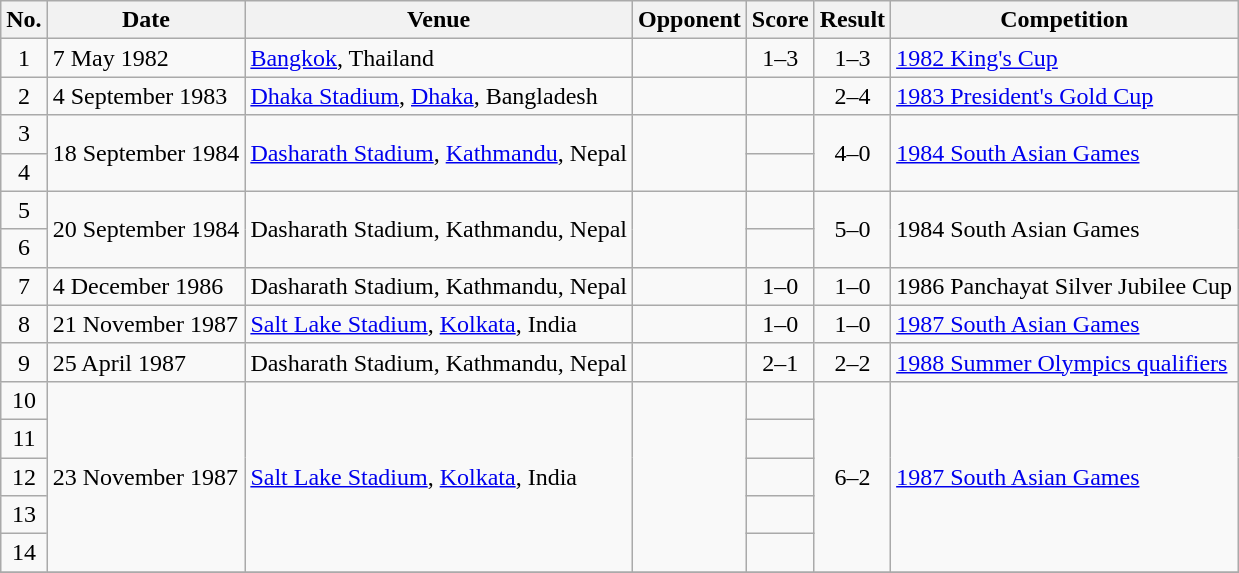<table class="wikitable plainrowheaders sortable">
<tr>
<th scope="col">No.</th>
<th scope="col">Date</th>
<th scope="col">Venue</th>
<th scope="col">Opponent</th>
<th scope="col">Score</th>
<th scope="col">Result</th>
<th scope="col">Competition</th>
</tr>
<tr>
<td align="center">1</td>
<td>7 May 1982</td>
<td><a href='#'>Bangkok</a>, Thailand</td>
<td></td>
<td align="center">1–3</td>
<td align="center">1–3</td>
<td><a href='#'>1982 King's Cup</a></td>
</tr>
<tr>
<td align="center">2</td>
<td>4 September 1983</td>
<td><a href='#'>Dhaka Stadium</a>, <a href='#'>Dhaka</a>, Bangladesh</td>
<td></td>
<td align="center"></td>
<td align="center">2–4</td>
<td><a href='#'>1983 President's Gold Cup</a></td>
</tr>
<tr>
<td align="center">3</td>
<td rowspan="2">18 September 1984</td>
<td rowspan="2"><a href='#'>Dasharath Stadium</a>, <a href='#'>Kathmandu</a>, Nepal</td>
<td rowspan="2"></td>
<td align="center"></td>
<td rowspan="2" align="center">4–0</td>
<td rowspan="2"><a href='#'>1984 South Asian Games</a></td>
</tr>
<tr>
<td align="center">4</td>
<td align="center"></td>
</tr>
<tr>
<td align="center">5</td>
<td rowspan="2">20 September 1984</td>
<td rowspan="2">Dasharath Stadium, Kathmandu, Nepal</td>
<td rowspan="2"></td>
<td align="center"></td>
<td rowspan="2" align="center">5–0</td>
<td rowspan="2">1984 South Asian Games</td>
</tr>
<tr>
<td align="center">6</td>
<td align="center"></td>
</tr>
<tr>
<td align="center">7</td>
<td>4 December 1986</td>
<td>Dasharath Stadium, Kathmandu, Nepal</td>
<td></td>
<td align="center">1–0</td>
<td align="center">1–0</td>
<td>1986 Panchayat Silver Jubilee Cup</td>
</tr>
<tr>
<td align="center">8</td>
<td>21 November 1987</td>
<td><a href='#'>Salt Lake Stadium</a>, <a href='#'>Kolkata</a>, India</td>
<td></td>
<td align="center">1–0</td>
<td align="center">1–0</td>
<td><a href='#'>1987 South Asian Games</a></td>
</tr>
<tr>
<td align="center">9</td>
<td>25 April 1987</td>
<td>Dasharath Stadium, Kathmandu, Nepal</td>
<td></td>
<td align="center">2–1</td>
<td align="center">2–2</td>
<td><a href='#'>1988 Summer Olympics qualifiers</a></td>
</tr>
<tr>
<td align="center">10</td>
<td rowspan="5">23 November 1987</td>
<td rowspan="5"><a href='#'>Salt Lake Stadium</a>, <a href='#'>Kolkata</a>, India</td>
<td rowspan="5"></td>
<td align="center"></td>
<td rowspan="5" align="center">6–2</td>
<td rowspan="5"><a href='#'>1987 South Asian Games</a></td>
</tr>
<tr>
<td align="center">11</td>
<td align="center"></td>
</tr>
<tr>
<td align="center">12</td>
<td align="center"></td>
</tr>
<tr>
<td align="center">13</td>
<td align="center"></td>
</tr>
<tr>
<td align="center">14</td>
<td align="center"></td>
</tr>
<tr>
</tr>
</table>
